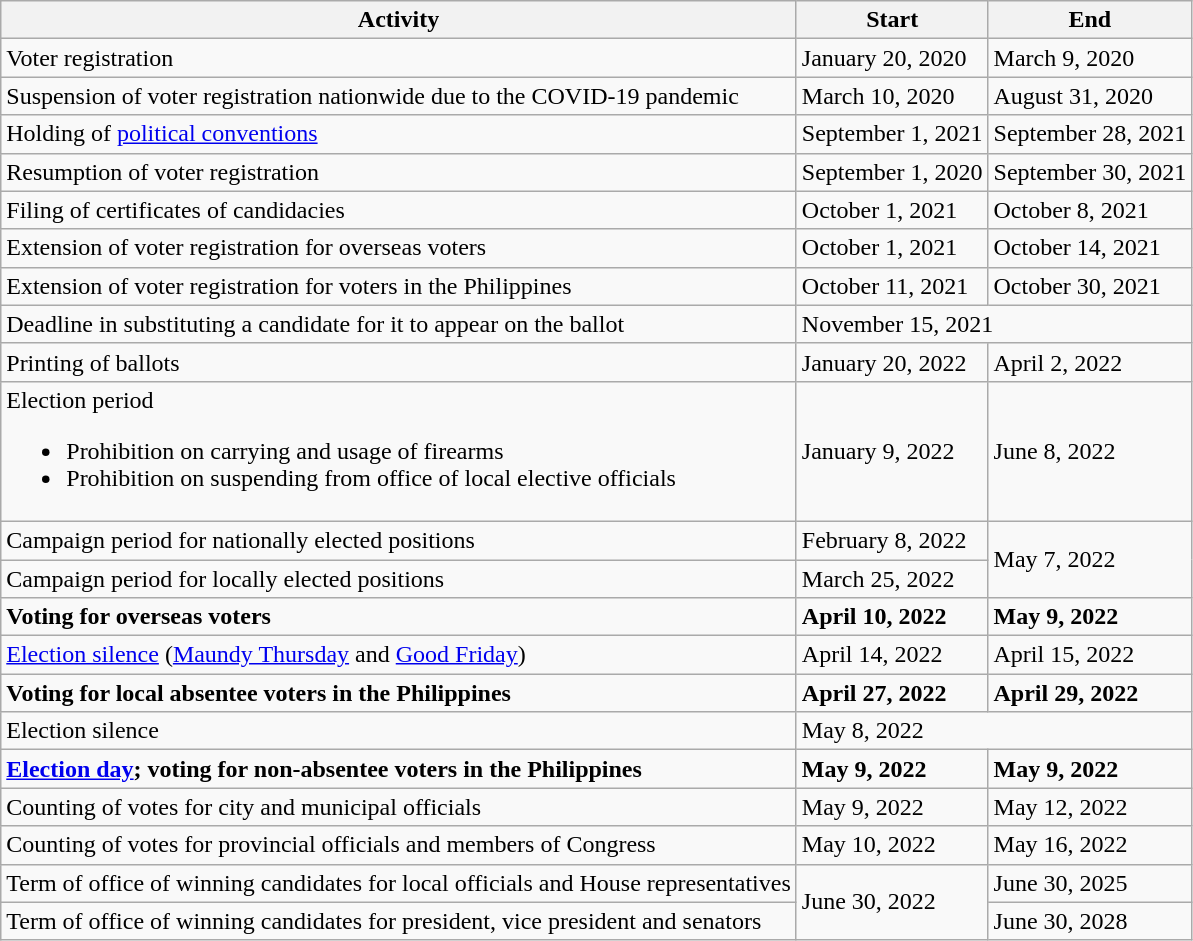<table class="wikitable">
<tr>
<th>Activity</th>
<th>Start</th>
<th>End</th>
</tr>
<tr>
<td>Voter registration</td>
<td>January 20, 2020</td>
<td>March 9, 2020</td>
</tr>
<tr>
<td>Suspension of voter registration nationwide due to the COVID-19 pandemic</td>
<td>March 10, 2020</td>
<td>August 31, 2020</td>
</tr>
<tr>
<td>Holding of <a href='#'>political conventions</a></td>
<td>September 1, 2021</td>
<td>September 28, 2021</td>
</tr>
<tr>
<td>Resumption of voter registration</td>
<td>September 1, 2020</td>
<td>September 30, 2021</td>
</tr>
<tr>
<td>Filing of certificates of candidacies</td>
<td>October 1, 2021</td>
<td>October 8, 2021</td>
</tr>
<tr>
<td>Extension of voter registration for overseas voters</td>
<td>October 1, 2021</td>
<td>October 14, 2021</td>
</tr>
<tr>
<td>Extension of voter registration for voters in the Philippines</td>
<td>October 11, 2021</td>
<td>October 30, 2021</td>
</tr>
<tr>
<td>Deadline in substituting a candidate for it to appear on the ballot</td>
<td colspan="2">November 15, 2021</td>
</tr>
<tr>
<td>Printing of ballots</td>
<td>January 20, 2022</td>
<td>April 2, 2022</td>
</tr>
<tr>
<td>Election period<br><ul><li>Prohibition on carrying and usage of firearms</li><li>Prohibition on suspending from office of local elective officials</li></ul></td>
<td>January 9, 2022</td>
<td>June 8, 2022</td>
</tr>
<tr>
<td>Campaign period for nationally elected positions</td>
<td>February 8, 2022</td>
<td rowspan="2">May 7, 2022</td>
</tr>
<tr>
<td>Campaign period for locally elected positions</td>
<td>March 25, 2022</td>
</tr>
<tr>
<td><strong>Voting for overseas voters</strong></td>
<td><strong>April 10, 2022</strong></td>
<td><strong>May 9, 2022</strong></td>
</tr>
<tr>
<td><a href='#'>Election silence</a> (<a href='#'>Maundy Thursday</a> and <a href='#'>Good Friday</a>)</td>
<td>April 14, 2022</td>
<td>April 15, 2022</td>
</tr>
<tr>
<td><strong>Voting for local absentee voters in the Philippines</strong></td>
<td><strong>April 27, 2022</strong></td>
<td><strong>April 29, 2022</strong></td>
</tr>
<tr>
<td>Election silence</td>
<td colspan="2">May 8, 2022</td>
</tr>
<tr>
<td><strong><a href='#'>Election day</a>; voting for non-absentee voters in the Philippines</strong></td>
<td><strong>May 9, 2022</strong></td>
<td><strong>May 9, 2022</strong></td>
</tr>
<tr>
<td>Counting of votes for city and municipal officials</td>
<td>May 9, 2022</td>
<td>May 12, 2022</td>
</tr>
<tr>
<td>Counting of votes for provincial officials and members of Congress</td>
<td>May 10, 2022</td>
<td>May 16, 2022</td>
</tr>
<tr>
<td>Term of office of winning candidates for local officials and House representatives</td>
<td rowspan="2">June 30, 2022</td>
<td>June 30, 2025</td>
</tr>
<tr>
<td>Term of office of winning candidates for president, vice president and senators</td>
<td>June 30, 2028</td>
</tr>
</table>
